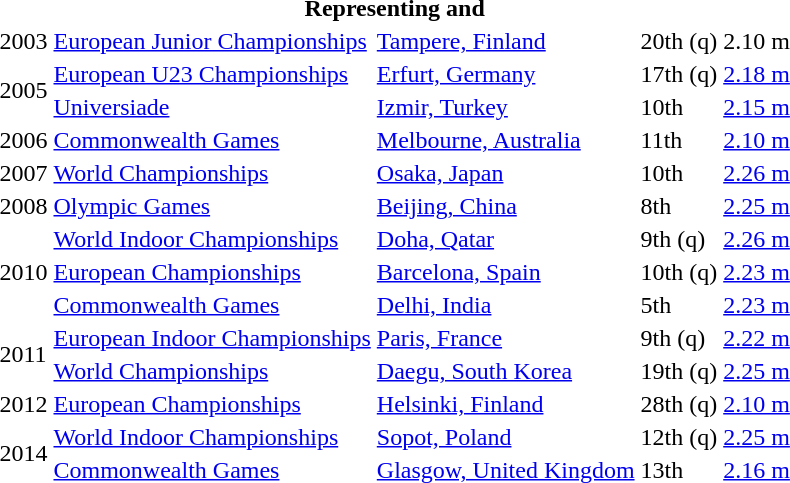<table>
<tr>
<th colspan="5">Representing  and </th>
</tr>
<tr>
<td>2003</td>
<td><a href='#'>European Junior Championships</a></td>
<td><a href='#'>Tampere, Finland</a></td>
<td>20th (q)</td>
<td>2.10 m</td>
</tr>
<tr>
<td rowspan=2>2005</td>
<td><a href='#'>European U23 Championships</a></td>
<td><a href='#'>Erfurt, Germany</a></td>
<td>17th (q)</td>
<td><a href='#'>2.18 m</a></td>
</tr>
<tr>
<td><a href='#'>Universiade</a></td>
<td><a href='#'>Izmir, Turkey</a></td>
<td>10th</td>
<td><a href='#'>2.15 m</a></td>
</tr>
<tr>
<td>2006</td>
<td><a href='#'>Commonwealth Games</a></td>
<td><a href='#'>Melbourne, Australia</a></td>
<td>11th</td>
<td><a href='#'>2.10 m</a></td>
</tr>
<tr>
<td>2007</td>
<td><a href='#'>World Championships</a></td>
<td><a href='#'>Osaka, Japan</a></td>
<td>10th</td>
<td><a href='#'>2.26 m</a></td>
</tr>
<tr>
<td>2008</td>
<td><a href='#'>Olympic Games</a></td>
<td><a href='#'>Beijing, China</a></td>
<td>8th</td>
<td><a href='#'>2.25 m</a></td>
</tr>
<tr>
<td rowspan=3>2010</td>
<td><a href='#'>World Indoor Championships</a></td>
<td><a href='#'>Doha, Qatar</a></td>
<td>9th (q)</td>
<td><a href='#'>2.26 m</a></td>
</tr>
<tr>
<td><a href='#'>European Championships</a></td>
<td><a href='#'>Barcelona, Spain</a></td>
<td>10th (q)</td>
<td><a href='#'>2.23 m</a></td>
</tr>
<tr>
<td><a href='#'>Commonwealth Games</a></td>
<td><a href='#'>Delhi, India</a></td>
<td>5th</td>
<td><a href='#'>2.23 m</a></td>
</tr>
<tr>
<td rowspan=2>2011</td>
<td><a href='#'>European Indoor Championships</a></td>
<td><a href='#'>Paris, France</a></td>
<td>9th (q)</td>
<td><a href='#'>2.22 m</a></td>
</tr>
<tr>
<td><a href='#'>World Championships</a></td>
<td><a href='#'>Daegu, South Korea</a></td>
<td>19th (q)</td>
<td><a href='#'>2.25 m</a></td>
</tr>
<tr>
<td>2012</td>
<td><a href='#'>European Championships</a></td>
<td><a href='#'>Helsinki, Finland</a></td>
<td>28th (q)</td>
<td><a href='#'>2.10 m</a></td>
</tr>
<tr>
<td rowspan=2>2014</td>
<td><a href='#'>World Indoor Championships</a></td>
<td><a href='#'>Sopot, Poland</a></td>
<td>12th (q)</td>
<td><a href='#'>2.25 m</a></td>
</tr>
<tr>
<td><a href='#'>Commonwealth Games</a></td>
<td><a href='#'>Glasgow, United Kingdom</a></td>
<td>13th</td>
<td><a href='#'>2.16 m</a></td>
</tr>
</table>
